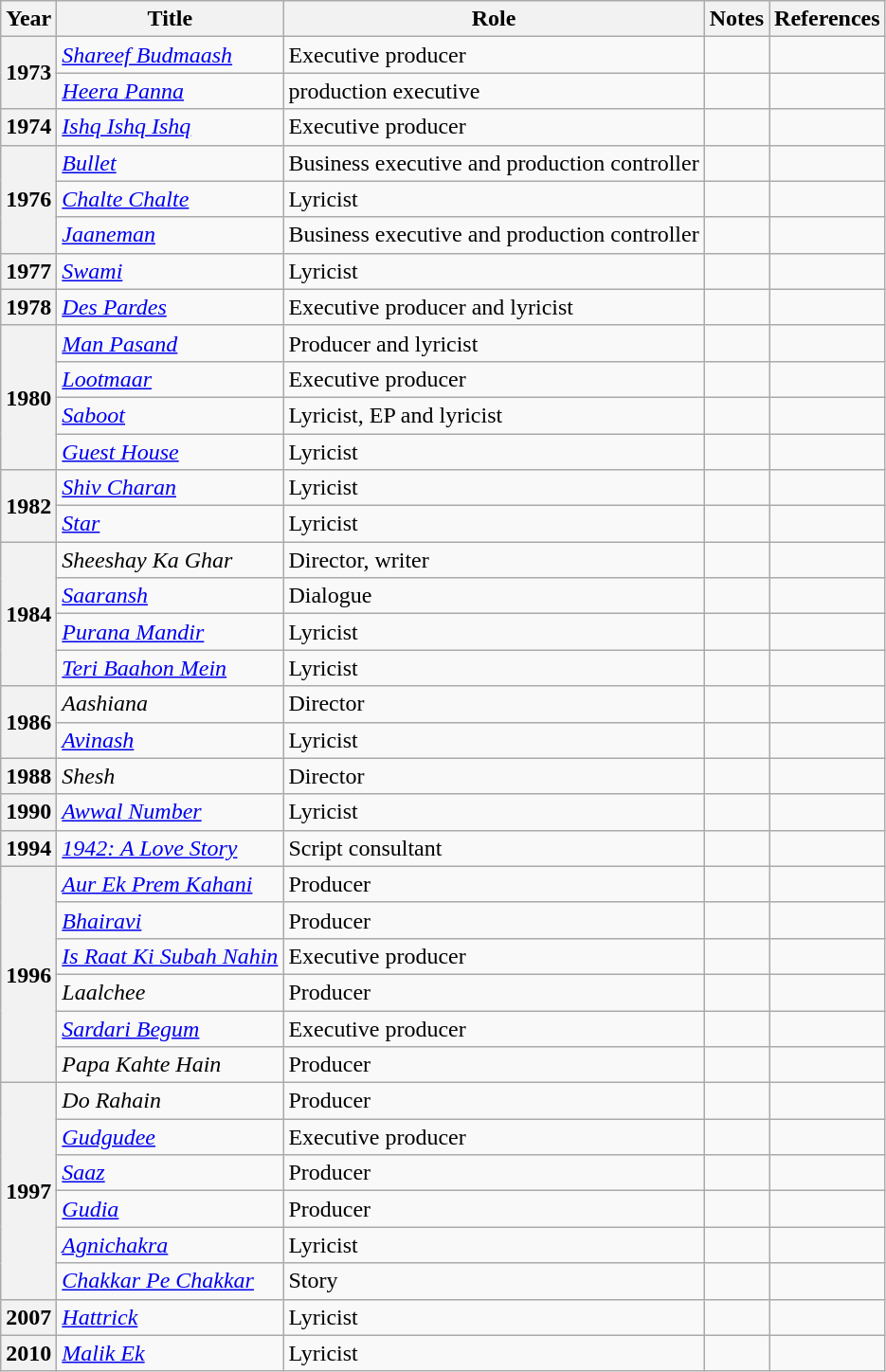<table class="wikitable sortable">
<tr>
<th>Year</th>
<th>Title</th>
<th>Role</th>
<th class="unsortable">Notes</th>
<th class="unsortable">References</th>
</tr>
<tr>
<th rowspan=2>1973</th>
<td><em><a href='#'>Shareef Budmaash</a></em></td>
<td>Executive producer</td>
<td></td>
<td></td>
</tr>
<tr>
<td><em><a href='#'>Heera Panna</a></em></td>
<td>production executive</td>
<td></td>
<td></td>
</tr>
<tr>
<th>1974</th>
<td><em><a href='#'>Ishq Ishq Ishq</a></em></td>
<td>Executive producer</td>
<td></td>
<td></td>
</tr>
<tr>
<th rowspan=3>1976</th>
<td><a href='#'><em>Bullet</em></a></td>
<td>Business executive and production controller</td>
<td></td>
<td></td>
</tr>
<tr>
<td><a href='#'><em>Chalte Chalte</em></a></td>
<td>Lyricist</td>
<td></td>
<td></td>
</tr>
<tr>
<td><a href='#'><em>Jaaneman</em></a></td>
<td>Business executive and production controller</td>
<td></td>
<td></td>
</tr>
<tr>
<th>1977</th>
<td><a href='#'><em>Swami</em></a></td>
<td>Lyricist</td>
<td></td>
<td></td>
</tr>
<tr>
<th>1978</th>
<td><a href='#'><em>Des Pardes</em></a></td>
<td>Executive producer and lyricist</td>
<td></td>
<td></td>
</tr>
<tr>
<th rowspan=4>1980</th>
<td><em><a href='#'>Man Pasand</a></em></td>
<td>Producer and lyricist</td>
<td></td>
<td></td>
</tr>
<tr>
<td><em><a href='#'>Lootmaar</a></em></td>
<td>Executive producer</td>
<td></td>
<td></td>
</tr>
<tr>
<td><em><a href='#'>Saboot</a></em></td>
<td>Lyricist, EP and lyricist</td>
<td></td>
<td></td>
</tr>
<tr>
<td><a href='#'><em>Guest House</em></a></td>
<td>Lyricist</td>
<td></td>
<td></td>
</tr>
<tr>
<th rowspan=2>1982</th>
<td><em><a href='#'>Shiv Charan</a></em></td>
<td>Lyricist</td>
<td></td>
<td></td>
</tr>
<tr>
<td><a href='#'><em>Star</em></a></td>
<td>Lyricist</td>
<td></td>
<td></td>
</tr>
<tr>
<th rowspan=4>1984</th>
<td><em>Sheeshay Ka Ghar</em></td>
<td>Director, writer</td>
<td></td>
<td></td>
</tr>
<tr>
<td><em><a href='#'>Saaransh</a></em></td>
<td>Dialogue</td>
<td></td>
<td></td>
</tr>
<tr>
<td><em><a href='#'>Purana Mandir</a></em></td>
<td>Lyricist</td>
<td></td>
<td></td>
</tr>
<tr>
<td><em><a href='#'>Teri Baahon Mein</a></em></td>
<td>Lyricist</td>
<td></td>
<td></td>
</tr>
<tr>
<th rowspan=2>1986</th>
<td><em>Aashiana</em></td>
<td>Director</td>
<td></td>
<td></td>
</tr>
<tr>
<td><a href='#'><em>Avinash</em></a></td>
<td>Lyricist</td>
<td></td>
<td></td>
</tr>
<tr>
<th>1988</th>
<td><em>Shesh</em></td>
<td>Director</td>
<td></td>
<td></td>
</tr>
<tr>
<th>1990</th>
<td><em><a href='#'>Awwal Number</a></em></td>
<td>Lyricist</td>
<td></td>
<td></td>
</tr>
<tr>
<th>1994</th>
<td><em><a href='#'>1942: A Love Story</a></em></td>
<td>Script consultant</td>
<td></td>
<td></td>
</tr>
<tr>
<th rowspan=6>1996</th>
<td><em><a href='#'>Aur Ek Prem Kahani</a></em></td>
<td>Producer</td>
<td></td>
<td></td>
</tr>
<tr>
<td><a href='#'><em>Bhairavi</em></a></td>
<td>Producer</td>
<td></td>
<td></td>
</tr>
<tr>
<td><em><a href='#'>Is Raat Ki Subah Nahin</a></em></td>
<td>Executive producer</td>
<td></td>
<td></td>
</tr>
<tr>
<td><em>Laalchee</em></td>
<td>Producer</td>
<td></td>
<td></td>
</tr>
<tr>
<td><em><a href='#'>Sardari Begum</a></em></td>
<td>Executive producer</td>
<td></td>
<td></td>
</tr>
<tr>
<td><em>Papa Kahte Hain</em></td>
<td>Producer</td>
<td></td>
<td></td>
</tr>
<tr>
<th rowspan=6>1997</th>
<td><em>Do Rahain</em></td>
<td>Producer</td>
<td></td>
<td></td>
</tr>
<tr>
<td><em><a href='#'>Gudgudee</a></em></td>
<td>Executive producer</td>
<td></td>
<td></td>
</tr>
<tr>
<td><a href='#'><em>Saaz</em></a></td>
<td>Producer</td>
<td></td>
<td></td>
</tr>
<tr>
<td><a href='#'><em>Gudia</em></a></td>
<td>Producer</td>
<td></td>
<td></td>
</tr>
<tr>
<td><em><a href='#'>Agnichakra</a></em></td>
<td>Lyricist</td>
<td></td>
<td></td>
</tr>
<tr>
<td><em><a href='#'>Chakkar Pe Chakkar</a></em></td>
<td>Story</td>
<td></td>
<td></td>
</tr>
<tr>
<th>2007</th>
<td><a href='#'><em>Hattrick</em></a></td>
<td>Lyricist</td>
<td></td>
<td></td>
</tr>
<tr>
<th>2010</th>
<td><em><a href='#'>Malik Ek</a></em></td>
<td>Lyricist</td>
<td></td>
<td></td>
</tr>
</table>
